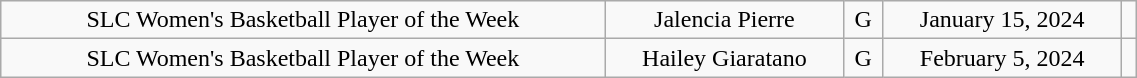<table class="wikitable" style="width: 60%;text-align: center;">
<tr align="center">
<td rowspan="1">SLC Women's Basketball Player of the Week</td>
<td>Jalencia Pierre</td>
<td>G</td>
<td>January 15, 2024</td>
<td></td>
</tr>
<tr align="center">
<td rowspan="1">SLC Women's Basketball Player of the Week</td>
<td>Hailey Giaratano</td>
<td>G</td>
<td>February 5, 2024</td>
<td></td>
</tr>
</table>
